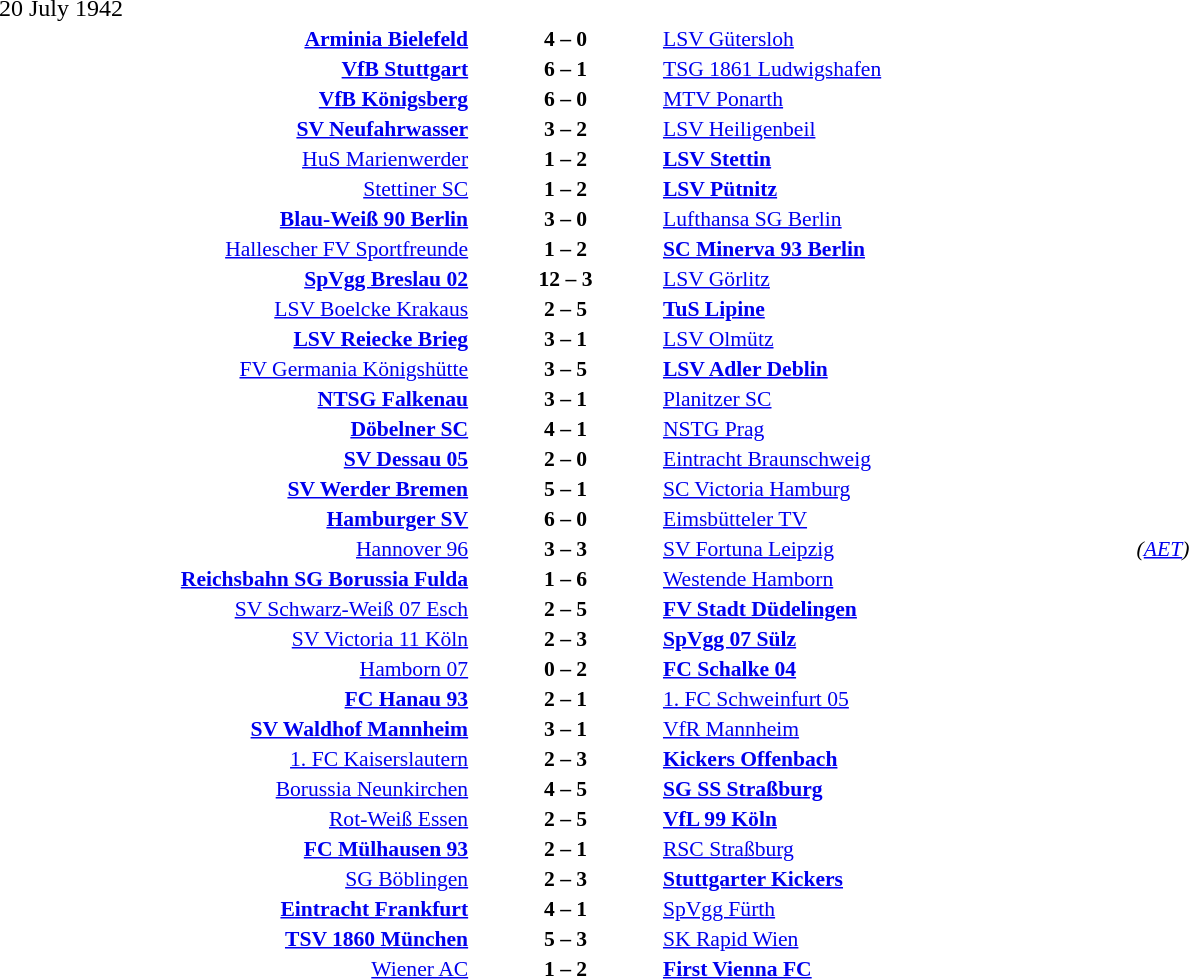<table width=100% cellspacing=1>
<tr>
<th width=25%></th>
<th width=10%></th>
<th width=25%></th>
<th></th>
</tr>
<tr>
<td>20 July 1942</td>
</tr>
<tr style=font-size:90%>
<td align=right><strong><a href='#'>Arminia Bielefeld</a></strong></td>
<td align=center><strong>4 – 0</strong></td>
<td><a href='#'>LSV Gütersloh</a></td>
</tr>
<tr style=font-size:90%>
<td align=right><strong><a href='#'>VfB Stuttgart</a></strong></td>
<td align=center><strong>6 – 1</strong></td>
<td><a href='#'>TSG 1861 Ludwigshafen</a></td>
</tr>
<tr style=font-size:90%>
<td align=right><strong><a href='#'>VfB Königsberg</a></strong></td>
<td align=center><strong>6 – 0</strong></td>
<td><a href='#'>MTV Ponarth</a></td>
</tr>
<tr style=font-size:90%>
<td align=right><strong><a href='#'>SV Neufahrwasser</a></strong></td>
<td align=center><strong>3 – 2</strong></td>
<td><a href='#'>LSV Heiligenbeil</a></td>
</tr>
<tr style=font-size:90%>
<td align=right><a href='#'>HuS Marienwerder</a></td>
<td align=center><strong>1 – 2</strong></td>
<td><strong><a href='#'>LSV Stettin</a></strong></td>
</tr>
<tr style=font-size:90%>
<td align=right><a href='#'>Stettiner SC</a></td>
<td align=center><strong>1 – 2</strong></td>
<td><strong><a href='#'>LSV Pütnitz</a></strong></td>
</tr>
<tr style=font-size:90%>
<td align=right><strong><a href='#'>Blau-Weiß 90 Berlin</a></strong></td>
<td align=center><strong>3 – 0</strong></td>
<td><a href='#'>Lufthansa SG Berlin</a></td>
</tr>
<tr style=font-size:90%>
<td align=right><a href='#'>Hallescher FV Sportfreunde</a></td>
<td align=center><strong>1 – 2</strong></td>
<td><strong><a href='#'>SC Minerva 93 Berlin</a></strong></td>
</tr>
<tr style=font-size:90%>
<td align=right><strong><a href='#'>SpVgg Breslau 02</a></strong></td>
<td align=center><strong>12 – 3</strong></td>
<td><a href='#'>LSV Görlitz</a></td>
</tr>
<tr style=font-size:90%>
<td align=right><a href='#'>LSV Boelcke Krakaus</a></td>
<td align=center><strong>2 – 5</strong></td>
<td><strong><a href='#'>TuS Lipine</a></strong></td>
</tr>
<tr style=font-size:90%>
<td align=right><strong><a href='#'>LSV Reiecke Brieg</a></strong></td>
<td align=center><strong>3 – 1</strong></td>
<td><a href='#'>LSV Olmütz</a></td>
</tr>
<tr style=font-size:90%>
<td align=right><a href='#'>FV Germania Königshütte</a></td>
<td align=center><strong>3 – 5</strong></td>
<td><strong><a href='#'>LSV Adler Deblin</a></strong></td>
</tr>
<tr style=font-size:90%>
<td align=right><strong><a href='#'>NTSG Falkenau</a></strong></td>
<td align=center><strong>3 – 1</strong></td>
<td><a href='#'>Planitzer SC</a></td>
</tr>
<tr style=font-size:90%>
<td align=right><strong><a href='#'>Döbelner SC</a></strong></td>
<td align=center><strong>4 – 1</strong></td>
<td><a href='#'>NSTG Prag</a></td>
</tr>
<tr style=font-size:90%>
<td align=right><strong><a href='#'>SV Dessau 05</a></strong></td>
<td align=center><strong>2 – 0</strong></td>
<td><a href='#'>Eintracht Braunschweig</a></td>
</tr>
<tr style=font-size:90%>
<td align=right><strong><a href='#'>SV Werder Bremen</a></strong></td>
<td align=center><strong>5 – 1</strong></td>
<td><a href='#'>SC Victoria Hamburg</a></td>
</tr>
<tr style=font-size:90%>
<td align=right><strong><a href='#'>Hamburger SV</a></strong></td>
<td align=center><strong>6 – 0</strong></td>
<td><a href='#'>Eimsbütteler TV</a></td>
</tr>
<tr style=font-size:90%>
<td align=right><a href='#'>Hannover 96</a></td>
<td align=center><strong>3 – 3</strong></td>
<td><a href='#'>SV Fortuna Leipzig</a></td>
<td><em>(<a href='#'>AET</a>)</em></td>
</tr>
<tr style=font-size:90%>
<td align=right><strong><a href='#'>Reichsbahn SG Borussia Fulda</a></strong></td>
<td align=center><strong>1 – 6</strong></td>
<td><a href='#'>Westende Hamborn</a></td>
</tr>
<tr style=font-size:90%>
<td align=right><a href='#'>SV Schwarz-Weiß 07 Esch</a></td>
<td align=center><strong>2 – 5</strong></td>
<td><strong><a href='#'>FV Stadt Düdelingen</a></strong></td>
</tr>
<tr style=font-size:90%>
<td align=right><a href='#'>SV Victoria 11 Köln</a></td>
<td align=center><strong>2 – 3</strong></td>
<td><strong><a href='#'>SpVgg 07 Sülz</a></strong></td>
</tr>
<tr style=font-size:90%>
<td align=right><a href='#'>Hamborn 07</a></td>
<td align=center><strong>0 – 2</strong></td>
<td><strong><a href='#'>FC Schalke 04</a></strong></td>
</tr>
<tr style=font-size:90%>
<td align=right><strong><a href='#'>FC Hanau 93</a></strong></td>
<td align=center><strong>2 – 1</strong></td>
<td><a href='#'>1. FC Schweinfurt 05</a></td>
</tr>
<tr style=font-size:90%>
<td align=right><strong><a href='#'>SV Waldhof Mannheim</a></strong></td>
<td align=center><strong>3 – 1</strong></td>
<td><a href='#'>VfR Mannheim</a></td>
</tr>
<tr style=font-size:90%>
<td align=right><a href='#'>1. FC Kaiserslautern</a></td>
<td align=center><strong>2 – 3</strong></td>
<td><strong><a href='#'>Kickers Offenbach</a></strong></td>
</tr>
<tr style=font-size:90%>
<td align=right><a href='#'>Borussia Neunkirchen</a></td>
<td align=center><strong>4 – 5</strong></td>
<td><strong><a href='#'>SG SS Straßburg</a></strong></td>
</tr>
<tr style=font-size:90%>
<td align=right><a href='#'>Rot-Weiß Essen</a></td>
<td align=center><strong>2 – 5</strong></td>
<td><strong><a href='#'>VfL 99 Köln</a></strong></td>
</tr>
<tr style=font-size:90%>
<td align=right><strong><a href='#'>FC Mülhausen 93</a></strong></td>
<td align=center><strong>2 – 1</strong></td>
<td><a href='#'>RSC Straßburg</a></td>
</tr>
<tr style=font-size:90%>
<td align=right><a href='#'>SG Böblingen</a></td>
<td align=center><strong>2 – 3</strong></td>
<td><strong><a href='#'>Stuttgarter Kickers</a></strong></td>
</tr>
<tr style=font-size:90%>
<td align=right><strong><a href='#'>Eintracht Frankfurt</a></strong></td>
<td align=center><strong>4 – 1</strong></td>
<td><a href='#'>SpVgg Fürth</a></td>
</tr>
<tr style=font-size:90%>
<td align=right><strong><a href='#'>TSV 1860 München</a></strong></td>
<td align=center><strong>5 – 3</strong></td>
<td><a href='#'>SK Rapid Wien</a></td>
</tr>
<tr style=font-size:90%>
<td align=right><a href='#'>Wiener AC</a></td>
<td align=center><strong>1 – 2</strong></td>
<td><strong><a href='#'>First Vienna FC</a></strong></td>
</tr>
</table>
